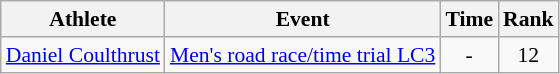<table class=wikitable style="font-size:90%">
<tr>
<th>Athlete</th>
<th>Event</th>
<th>Time</th>
<th>Rank</th>
</tr>
<tr>
<td rowspan="2"><a href='#'>Daniel Coulthrust</a></td>
<td><a href='#'>Men's road race/time trial LC3</a></td>
<td style="text-align:center;">-</td>
<td style="text-align:center;">12</td>
</tr>
</table>
